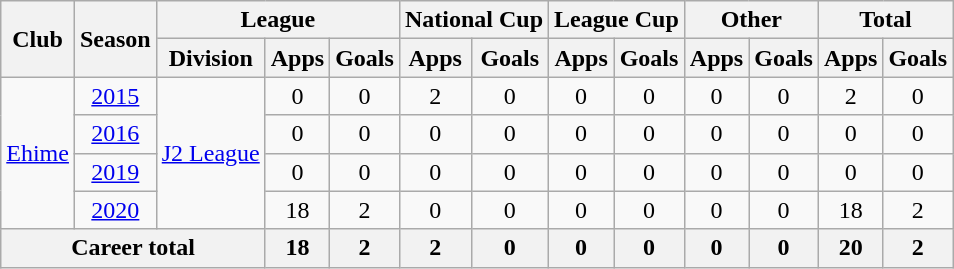<table class="wikitable" style="text-align: center">
<tr>
<th rowspan="2">Club</th>
<th rowspan="2">Season</th>
<th colspan="3">League</th>
<th colspan="2">National Cup</th>
<th colspan="2">League Cup</th>
<th colspan="2">Other</th>
<th colspan="2">Total</th>
</tr>
<tr>
<th>Division</th>
<th>Apps</th>
<th>Goals</th>
<th>Apps</th>
<th>Goals</th>
<th>Apps</th>
<th>Goals</th>
<th>Apps</th>
<th>Goals</th>
<th>Apps</th>
<th>Goals</th>
</tr>
<tr>
<td rowspan="4"><a href='#'>Ehime</a></td>
<td><a href='#'>2015</a></td>
<td rowspan="4"><a href='#'>J2 League</a></td>
<td>0</td>
<td>0</td>
<td>2</td>
<td>0</td>
<td>0</td>
<td>0</td>
<td>0</td>
<td>0</td>
<td>2</td>
<td>0</td>
</tr>
<tr>
<td><a href='#'>2016</a></td>
<td>0</td>
<td>0</td>
<td>0</td>
<td>0</td>
<td>0</td>
<td>0</td>
<td>0</td>
<td>0</td>
<td>0</td>
<td>0</td>
</tr>
<tr>
<td><a href='#'>2019</a></td>
<td>0</td>
<td>0</td>
<td>0</td>
<td>0</td>
<td>0</td>
<td>0</td>
<td>0</td>
<td>0</td>
<td>0</td>
<td>0</td>
</tr>
<tr>
<td><a href='#'>2020</a></td>
<td>18</td>
<td>2</td>
<td>0</td>
<td>0</td>
<td>0</td>
<td>0</td>
<td>0</td>
<td>0</td>
<td>18</td>
<td>2</td>
</tr>
<tr>
<th colspan=3>Career total</th>
<th>18</th>
<th>2</th>
<th>2</th>
<th>0</th>
<th>0</th>
<th>0</th>
<th>0</th>
<th>0</th>
<th>20</th>
<th>2</th>
</tr>
</table>
